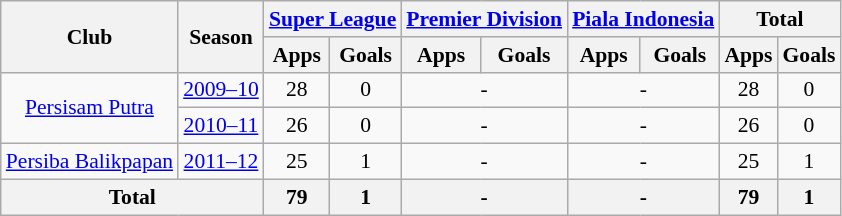<table class="wikitable" style="font-size:90%; text-align:center;">
<tr>
<th rowspan="2">Club</th>
<th rowspan="2">Season</th>
<th colspan="2"><a href='#'>Super League</a></th>
<th colspan="2"><a href='#'>Premier Division</a></th>
<th colspan="2"><a href='#'>Piala Indonesia</a></th>
<th colspan="2">Total</th>
</tr>
<tr>
<th>Apps</th>
<th>Goals</th>
<th>Apps</th>
<th>Goals</th>
<th>Apps</th>
<th>Goals</th>
<th>Apps</th>
<th>Goals</th>
</tr>
<tr>
<td rowspan="2"><a href='#'>Persisam Putra</a></td>
<td><a href='#'>2009–10</a></td>
<td>28</td>
<td>0</td>
<td colspan="2">-</td>
<td colspan="2">-</td>
<td>28</td>
<td>0</td>
</tr>
<tr>
<td><a href='#'>2010–11</a></td>
<td>26</td>
<td>0</td>
<td colspan="2">-</td>
<td colspan="2">-</td>
<td>26</td>
<td>0</td>
</tr>
<tr>
<td rowspan="1"><a href='#'>Persiba Balikpapan</a></td>
<td><a href='#'>2011–12</a></td>
<td>25</td>
<td>1</td>
<td colspan="2">-</td>
<td colspan="2">-</td>
<td>25</td>
<td>1</td>
</tr>
<tr>
<th colspan="2">Total</th>
<th>79</th>
<th>1</th>
<th colspan="2">-</th>
<th colspan="2">-</th>
<th>79</th>
<th>1</th>
</tr>
</table>
